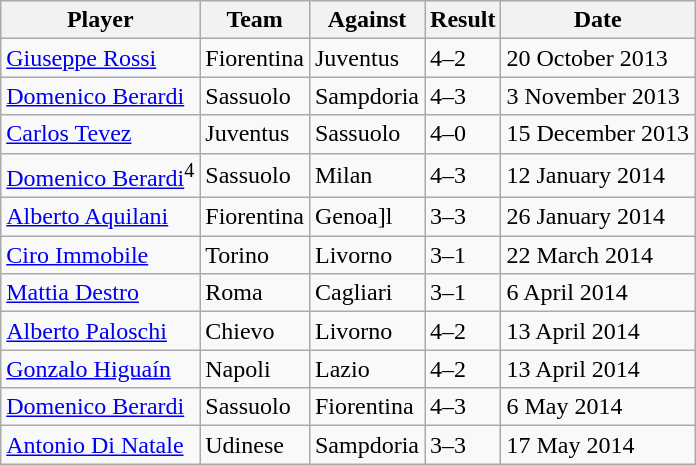<table class="wikitable">
<tr>
<th>Player</th>
<th>Team</th>
<th>Against</th>
<th>Result</th>
<th>Date</th>
</tr>
<tr>
<td> <a href='#'>Giuseppe Rossi</a></td>
<td>Fiorentina</td>
<td>Juventus</td>
<td>4–2</td>
<td>20 October 2013</td>
</tr>
<tr>
<td> <a href='#'>Domenico Berardi</a></td>
<td>Sassuolo</td>
<td>Sampdoria</td>
<td>4–3</td>
<td>3 November 2013</td>
</tr>
<tr>
<td> <a href='#'>Carlos Tevez</a></td>
<td>Juventus</td>
<td>Sassuolo</td>
<td>4–0</td>
<td>15 December 2013</td>
</tr>
<tr>
<td> <a href='#'>Domenico Berardi</a><sup>4</sup></td>
<td>Sassuolo</td>
<td>Milan</td>
<td>4–3</td>
<td>12 January 2014</td>
</tr>
<tr>
<td> <a href='#'>Alberto Aquilani</a></td>
<td>Fiorentina</td>
<td>Genoa]l</td>
<td>3–3</td>
<td>26 January 2014</td>
</tr>
<tr>
<td> <a href='#'>Ciro Immobile</a></td>
<td>Torino</td>
<td>Livorno</td>
<td>3–1</td>
<td>22 March 2014</td>
</tr>
<tr>
<td> <a href='#'>Mattia Destro</a></td>
<td>Roma</td>
<td>Cagliari</td>
<td>3–1</td>
<td>6 April 2014</td>
</tr>
<tr>
<td> <a href='#'>Alberto Paloschi</a></td>
<td>Chievo</td>
<td>Livorno</td>
<td>4–2</td>
<td>13 April 2014</td>
</tr>
<tr>
<td> <a href='#'>Gonzalo Higuaín</a></td>
<td>Napoli</td>
<td>Lazio</td>
<td>4–2</td>
<td>13 April 2014</td>
</tr>
<tr>
<td> <a href='#'>Domenico Berardi</a></td>
<td>Sassuolo</td>
<td>Fiorentina</td>
<td>4–3</td>
<td>6 May 2014</td>
</tr>
<tr>
<td> <a href='#'>Antonio Di Natale</a></td>
<td>Udinese</td>
<td>Sampdoria</td>
<td>3–3</td>
<td>17 May 2014</td>
</tr>
</table>
